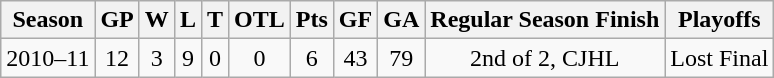<table class="wikitable">
<tr align="center">
<th>Season</th>
<th>GP</th>
<th>W</th>
<th>L</th>
<th>T</th>
<th>OTL</th>
<th>Pts</th>
<th>GF</th>
<th>GA</th>
<th>Regular Season Finish</th>
<th>Playoffs</th>
</tr>
<tr align="center">
<td>2010–11</td>
<td>12</td>
<td>3</td>
<td>9</td>
<td>0</td>
<td>0</td>
<td>6</td>
<td>43</td>
<td>79</td>
<td>2nd of 2, CJHL</td>
<td>Lost Final</td>
</tr>
</table>
